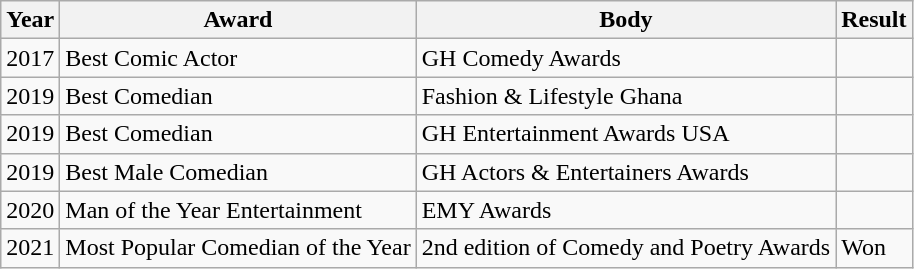<table class="wikitable plainrowheaders sortable">
<tr>
<th>Year</th>
<th>Award</th>
<th>Body</th>
<th>Result</th>
</tr>
<tr>
<td>2017</td>
<td>Best Comic Actor</td>
<td>GH Comedy Awards</td>
<td></td>
</tr>
<tr>
<td>2019</td>
<td>Best Comedian</td>
<td>Fashion & Lifestyle Ghana</td>
<td></td>
</tr>
<tr>
<td>2019</td>
<td>Best Comedian</td>
<td>GH Entertainment Awards USA</td>
<td></td>
</tr>
<tr>
<td>2019</td>
<td>Best Male Comedian</td>
<td>GH Actors & Entertainers Awards</td>
<td></td>
</tr>
<tr>
<td>2020</td>
<td>Man of the Year Entertainment</td>
<td>EMY Awards</td>
<td></td>
</tr>
<tr>
<td>2021</td>
<td>Most Popular Comedian of the Year</td>
<td>2nd edition of Comedy and Poetry Awards</td>
<td>Won</td>
</tr>
</table>
